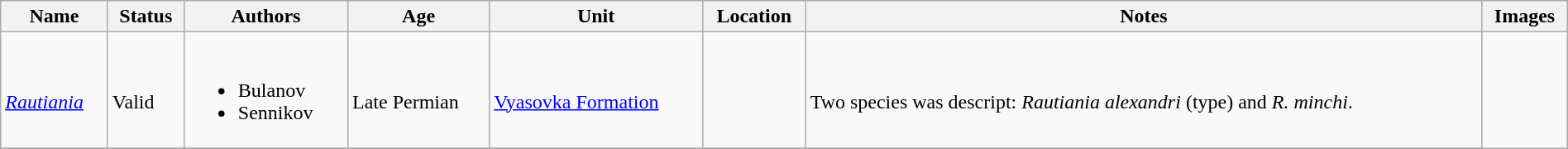<table class="wikitable sortable" align="center" width="100%">
<tr>
<th>Name</th>
<th>Status</th>
<th>Authors</th>
<th>Age</th>
<th>Unit</th>
<th>Location</th>
<th>Notes</th>
<th>Images</th>
</tr>
<tr>
<td><br><em><a href='#'>Rautiania</a></em></td>
<td><br>Valid</td>
<td><br><ul><li>Bulanov</li><li>Sennikov</li></ul></td>
<td><br>Late Permian</td>
<td><br><a href='#'>Vyasovka Formation</a></td>
<td><br></td>
<td><br>Two species was descript: <em>Rautiania alexandri</em> (type) and <em>R. minchi</em>.</td>
<td rowspan="47"></td>
</tr>
<tr>
</tr>
</table>
